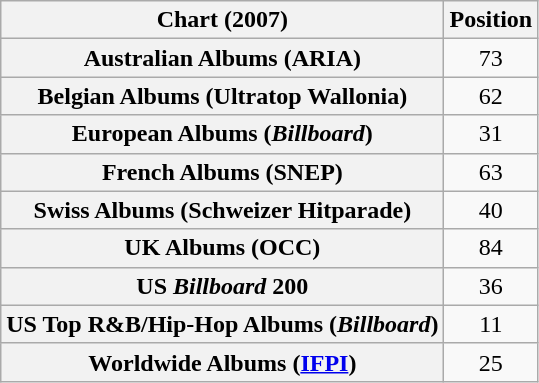<table class="wikitable sortable plainrowheaders">
<tr>
<th scope="col">Chart (2007)</th>
<th scope="col">Position</th>
</tr>
<tr>
<th scope="row">Australian Albums (ARIA)</th>
<td style="text-align:center;">73</td>
</tr>
<tr>
<th scope="row">Belgian Albums (Ultratop Wallonia)</th>
<td style="text-align:center;">62</td>
</tr>
<tr>
<th scope="row">European Albums (<em>Billboard</em>)</th>
<td style="text-align:center;">31</td>
</tr>
<tr>
<th scope="row">French Albums (SNEP)</th>
<td style="text-align:center;">63</td>
</tr>
<tr>
<th scope="row">Swiss Albums (Schweizer Hitparade)</th>
<td style="text-align:center;">40</td>
</tr>
<tr>
<th scope="row">UK Albums (OCC)</th>
<td style="text-align:center;">84</td>
</tr>
<tr>
<th scope="row">US <em>Billboard</em> 200</th>
<td style="text-align:center">36</td>
</tr>
<tr>
<th scope="row">US Top R&B/Hip-Hop Albums (<em>Billboard</em>)</th>
<td style="text-align:center">11</td>
</tr>
<tr>
<th scope="row">Worldwide Albums (<a href='#'>IFPI</a>)</th>
<td style="text-align:center">25</td>
</tr>
</table>
